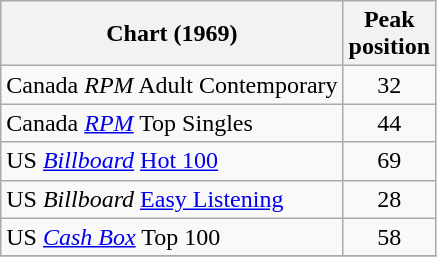<table class="wikitable sortable">
<tr>
<th>Chart (1969)</th>
<th>Peak<br>position</th>
</tr>
<tr>
<td>Canada <em>RPM</em> Adult Contemporary</td>
<td style="text-align:center;">32</td>
</tr>
<tr>
<td>Canada <em><a href='#'>RPM</a></em> Top Singles</td>
<td style="text-align:center;">44</td>
</tr>
<tr>
<td>US <em><a href='#'>Billboard</a></em> <a href='#'>Hot 100</a></td>
<td style="text-align:center;">69</td>
</tr>
<tr>
<td>US <em>Billboard</em> <a href='#'>Easy Listening</a></td>
<td style="text-align:center;">28</td>
</tr>
<tr>
<td>US <a href='#'><em>Cash Box</em></a> Top 100</td>
<td align="center">58</td>
</tr>
<tr>
</tr>
</table>
